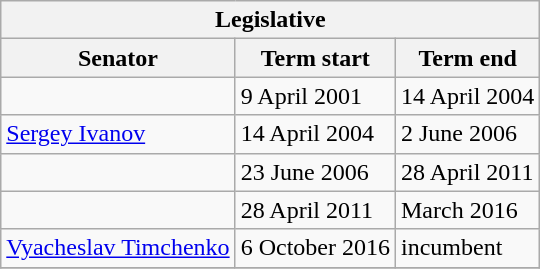<table class="wikitable sortable">
<tr>
<th colspan=3>Legislative</th>
</tr>
<tr>
<th>Senator</th>
<th>Term start</th>
<th>Term end</th>
</tr>
<tr>
<td></td>
<td>9 April 2001</td>
<td>14 April 2004</td>
</tr>
<tr>
<td><a href='#'>Sergey Ivanov</a></td>
<td>14 April 2004</td>
<td>2 June 2006</td>
</tr>
<tr>
<td></td>
<td>23 June 2006</td>
<td>28 April 2011</td>
</tr>
<tr>
<td></td>
<td>28 April 2011</td>
<td>March 2016</td>
</tr>
<tr>
<td><a href='#'>Vyacheslav Timchenko</a></td>
<td>6 October 2016</td>
<td>incumbent</td>
</tr>
<tr>
</tr>
</table>
